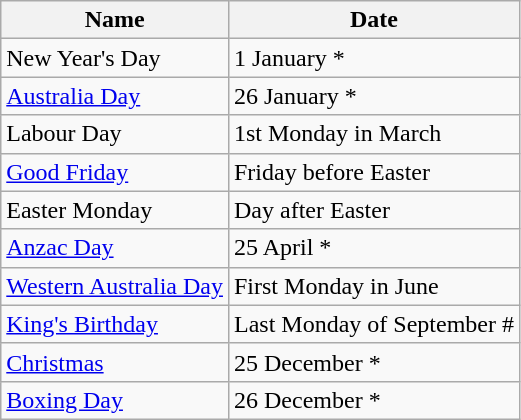<table class="wikitable">
<tr>
<th>Name</th>
<th>Date</th>
</tr>
<tr>
<td>New Year's Day</td>
<td>1 January *</td>
</tr>
<tr>
<td><a href='#'>Australia Day</a></td>
<td>26 January *</td>
</tr>
<tr>
<td>Labour Day</td>
<td>1st Monday in March</td>
</tr>
<tr>
<td><a href='#'>Good Friday</a></td>
<td>Friday before Easter</td>
</tr>
<tr>
<td>Easter Monday</td>
<td>Day after Easter</td>
</tr>
<tr>
<td><a href='#'>Anzac Day</a></td>
<td>25 April *</td>
</tr>
<tr>
<td><a href='#'>Western Australia Day</a></td>
<td>First Monday in June</td>
</tr>
<tr>
<td><a href='#'>King's Birthday</a></td>
<td>Last Monday of September #</td>
</tr>
<tr>
<td><a href='#'>Christmas</a></td>
<td>25 December *</td>
</tr>
<tr>
<td><a href='#'>Boxing Day</a></td>
<td>26 December *</td>
</tr>
</table>
